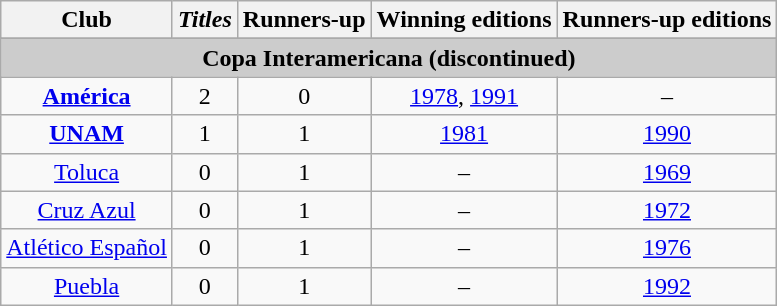<table class="wikitable" style="text-align: center;">
<tr>
<th>Club</th>
<th><em>Titles</em></th>
<th>Runners-up</th>
<th>Winning editions</th>
<th>Runners-up editions</th>
</tr>
<tr>
</tr>
<tr bgcolor=#cccccc align=center>
<td colspan=5><strong>Copa Interamericana (discontinued)</strong></td>
</tr>
<tr>
<td><strong><a href='#'>América</a></strong></td>
<td>2</td>
<td>0</td>
<td><a href='#'>1978</a>, <a href='#'>1991</a></td>
<td>–</td>
</tr>
<tr>
<td><strong><a href='#'>UNAM</a></strong></td>
<td>1</td>
<td>1</td>
<td><a href='#'>1981</a></td>
<td><a href='#'>1990</a></td>
</tr>
<tr>
<td><a href='#'>Toluca</a></td>
<td>0</td>
<td>1</td>
<td>–</td>
<td><a href='#'>1969</a></td>
</tr>
<tr>
<td><a href='#'>Cruz Azul</a></td>
<td>0</td>
<td>1</td>
<td>–</td>
<td><a href='#'>1972</a></td>
</tr>
<tr>
<td><a href='#'>Atlético Español</a></td>
<td>0</td>
<td>1</td>
<td>–</td>
<td><a href='#'>1976</a></td>
</tr>
<tr>
<td><a href='#'>Puebla</a></td>
<td>0</td>
<td>1</td>
<td>–</td>
<td><a href='#'>1992</a></td>
</tr>
</table>
